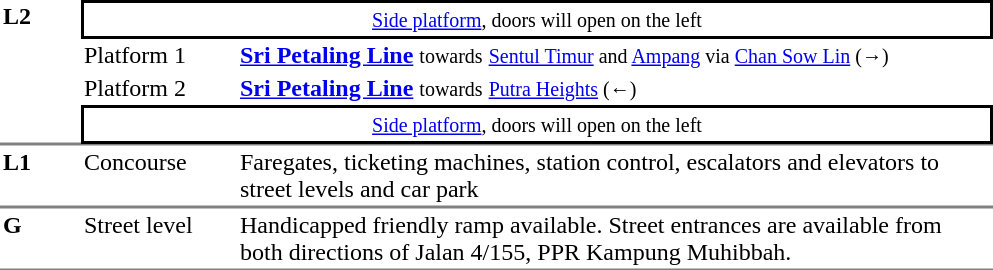<table table border=0 cellspacing=0 cellpadding=2>
<tr>
<td valign="top" style="border-bottom:solid 1px gray;" rowspan="5"><strong>L2</strong></td>
</tr>
<tr>
<td style="border-top:solid 2px black;border-right:solid 2px black;border-left:solid 2px black;border-bottom:solid 2px black;text-align:center;" colspan=2><small><a href='#'>Side platform</a>, doors will open on the left</small></td>
</tr>
<tr>
<td>Platform 1</td>
<td><strong><span><a href='#'>Sri Petaling Line</a>  </span></strong><small>towards</small>  <small><a href='#'>Sentul Timur</a> and  <a href='#'>Ampang</a> via  <a href='#'>Chan Sow Lin</a> (→)</small></td>
</tr>
<tr>
<td>Platform 2</td>
<td><strong><span><a href='#'>Sri Petaling Line</a></span></strong> <small>towards</small>  <small><a href='#'>Putra Heights</a> (←)</small></td>
</tr>
<tr>
<td style="border-top:solid 2px black;border-right:solid 2px black;border-left:solid 2px black;border-bottom:solid 2px black;text-align:center;" colspan=2><small><a href='#'>Side platform</a>, doors will open on the left</small></td>
</tr>
<tr>
<td style="border-top:solid 1px gray;border-bottom:solid 1px gray;" width=50 valign=top><strong>L1</strong></td>
<td style="border-top:solid 1px gray;border-bottom:solid 1px gray;" width=100 valign=top>Concourse</td>
<td style="border-top:solid 1px gray;border-bottom:solid 1px gray;" width=500 valign=top>Faregates, ticketing machines, station control, escalators and elevators to street levels and car park</td>
</tr>
<tr>
<td style="border-top:solid 1px gray;border-bottom:solid 1px gray;" width=50 valign=top><strong>G</strong></td>
<td style="border-top:solid 1px gray;border-bottom:solid 1px gray;" width=100 valign=top>Street level</td>
<td style="border-top:solid 1px gray;border-bottom:solid 1px gray;" width=500 valign=top>Handicapped friendly ramp available. Street entrances are available from both directions of Jalan 4/155, PPR Kampung Muhibbah.</td>
</tr>
</table>
